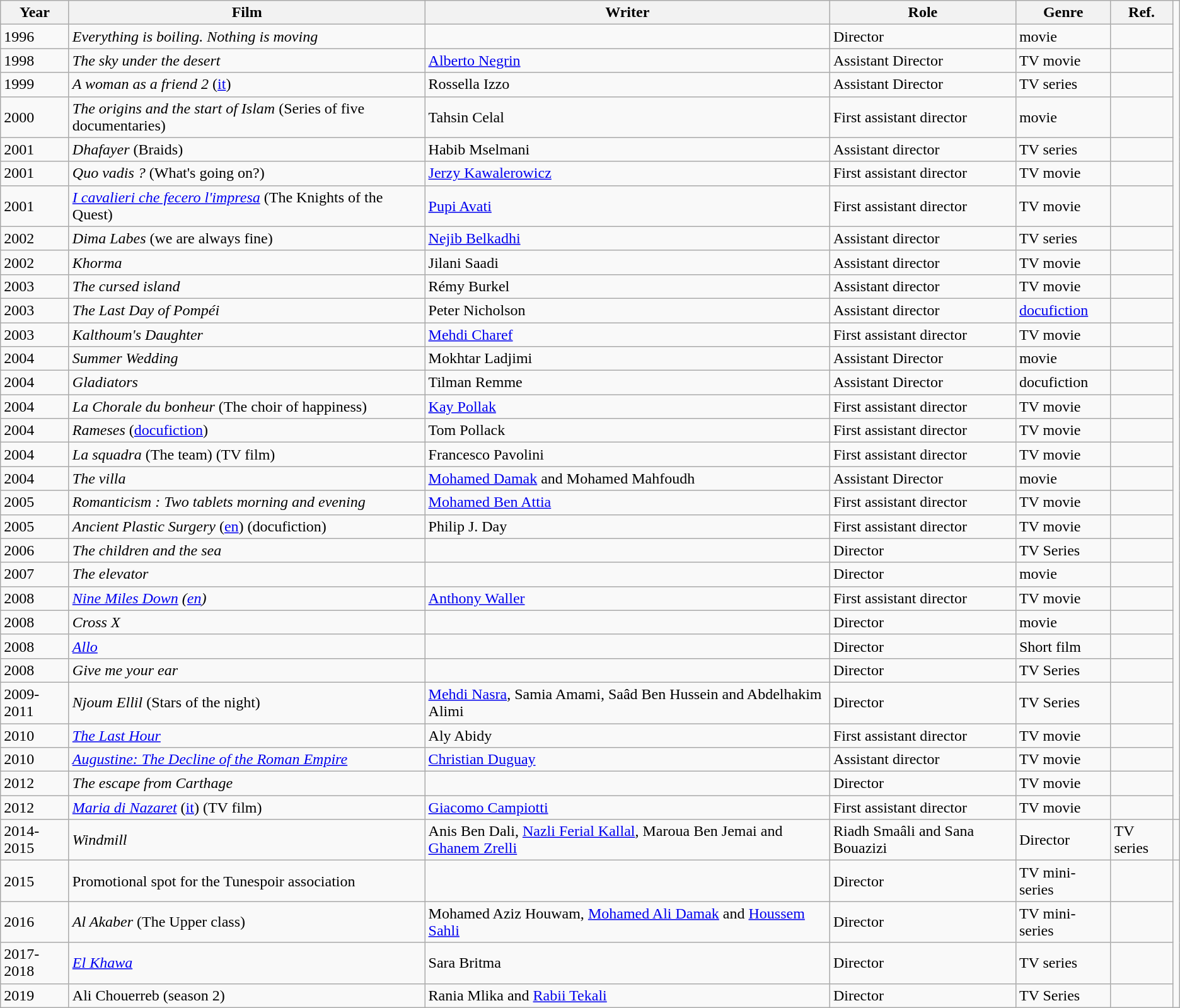<table class="wikitable">
<tr>
<th>Year</th>
<th>Film</th>
<th>Writer</th>
<th>Role</th>
<th>Genre</th>
<th>Ref.</th>
</tr>
<tr>
<td>1996</td>
<td><em>Everything is boiling. Nothing is moving</em></td>
<td></td>
<td>Director</td>
<td>movie</td>
<td></td>
</tr>
<tr>
<td>1998</td>
<td><em>The sky under the desert</em></td>
<td><a href='#'>Alberto Negrin</a></td>
<td>Assistant Director</td>
<td>TV movie</td>
<td></td>
</tr>
<tr>
<td>1999</td>
<td><em>A woman as a friend 2</em> (<a href='#'>it</a>)</td>
<td>Rossella Izzo</td>
<td>Assistant Director</td>
<td>TV series</td>
<td></td>
</tr>
<tr>
<td>2000</td>
<td><em>The origins and the start of Islam</em> (Series of five documentaries)</td>
<td>Tahsin Celal</td>
<td>First assistant director</td>
<td>movie</td>
<td></td>
</tr>
<tr>
<td>2001</td>
<td><em>Dhafayer</em> (Braids)</td>
<td>Habib Mselmani</td>
<td>Assistant director</td>
<td>TV series</td>
<td></td>
</tr>
<tr>
<td>2001</td>
<td><em>Quo vadis ?</em> (What's going on?)</td>
<td><a href='#'>Jerzy Kawalerowicz</a></td>
<td>First assistant director</td>
<td>TV movie</td>
<td></td>
</tr>
<tr>
<td>2001</td>
<td><em><a href='#'>I cavalieri che fecero l'impresa</a></em> (The Knights of the Quest)</td>
<td><a href='#'>Pupi Avati</a></td>
<td>First assistant director</td>
<td>TV movie</td>
<td></td>
</tr>
<tr>
<td>2002</td>
<td><em>Dima Labes</em> (we are always fine)</td>
<td><a href='#'>Nejib Belkadhi</a></td>
<td>Assistant director</td>
<td>TV series</td>
<td></td>
</tr>
<tr>
<td>2002</td>
<td><em>Khorma</em></td>
<td>Jilani Saadi</td>
<td>Assistant director</td>
<td>TV movie</td>
<td></td>
</tr>
<tr>
<td>2003</td>
<td><em>The cursed island</em></td>
<td>Rémy Burkel</td>
<td>Assistant director</td>
<td>TV movie</td>
<td></td>
</tr>
<tr>
<td>2003</td>
<td><em>The Last Day of Pompéi</em></td>
<td>Peter Nicholson</td>
<td>Assistant director</td>
<td><a href='#'>docufiction</a></td>
<td></td>
</tr>
<tr>
<td>2003</td>
<td><em>Kalthoum's Daughter</em></td>
<td><a href='#'>Mehdi Charef</a></td>
<td>First assistant director</td>
<td>TV movie</td>
<td></td>
</tr>
<tr>
<td>2004</td>
<td><em>Summer Wedding</em></td>
<td>Mokhtar Ladjimi</td>
<td>Assistant Director</td>
<td>movie</td>
<td></td>
</tr>
<tr>
<td>2004</td>
<td><em>Gladiators</em></td>
<td>Tilman Remme</td>
<td>Assistant Director</td>
<td>docufiction</td>
<td></td>
</tr>
<tr>
<td>2004</td>
<td><em>La Chorale du bonheur</em> (The choir of happiness)</td>
<td><a href='#'>Kay Pollak</a></td>
<td>First assistant director</td>
<td>TV movie</td>
<td></td>
</tr>
<tr>
<td>2004</td>
<td><em>Rameses</em> (<a href='#'>docufiction</a>)</td>
<td>Tom Pollack</td>
<td>First assistant director</td>
<td>TV movie</td>
<td></td>
</tr>
<tr>
<td>2004</td>
<td><em>La squadra</em> (The team) (TV film)</td>
<td>Francesco Pavolini</td>
<td>First assistant director</td>
<td>TV movie</td>
<td></td>
</tr>
<tr>
<td>2004</td>
<td><em>The villa</em></td>
<td><a href='#'>Mohamed Damak</a> and Mohamed Mahfoudh</td>
<td>Assistant Director</td>
<td>movie</td>
<td></td>
</tr>
<tr>
<td>2005</td>
<td><em>Romanticism : Two tablets morning and evening</em></td>
<td><a href='#'>Mohamed Ben Attia</a></td>
<td>First assistant director</td>
<td>TV movie</td>
<td></td>
</tr>
<tr>
<td>2005</td>
<td><em>Ancient Plastic Surgery</em> (<a href='#'>en</a>) (docufiction)</td>
<td>Philip J. Day</td>
<td>First assistant director</td>
<td>TV movie</td>
<td></td>
</tr>
<tr>
<td>2006</td>
<td><em>The children and the sea</em></td>
<td></td>
<td>Director</td>
<td>TV Series</td>
<td></td>
</tr>
<tr>
<td>2007</td>
<td><em>The elevator</em></td>
<td></td>
<td>Director</td>
<td>movie</td>
<td></td>
</tr>
<tr>
<td>2008</td>
<td><em><a href='#'>Nine Miles Down</a> (<a href='#'>en</a>)</em></td>
<td><a href='#'>Anthony Waller</a></td>
<td>First assistant director</td>
<td>TV movie</td>
<td></td>
</tr>
<tr>
<td>2008</td>
<td><em>Cross X</em></td>
<td></td>
<td>Director</td>
<td>movie</td>
<td></td>
</tr>
<tr>
<td>2008</td>
<td><em><a href='#'>Allo</a></em></td>
<td></td>
<td>Director</td>
<td>Short film</td>
<td></td>
</tr>
<tr>
<td>2008</td>
<td><em>Give me your ear</em></td>
<td></td>
<td>Director</td>
<td>TV Series</td>
<td></td>
</tr>
<tr>
<td>2009-2011</td>
<td><em>Njoum Ellil</em> (Stars of the night)</td>
<td><a href='#'>Mehdi Nasra</a>, Samia Amami, Saâd Ben Hussein and Abdelhakim Alimi</td>
<td>Director</td>
<td>TV Series</td>
<td></td>
</tr>
<tr>
<td>2010</td>
<td><em><a href='#'>The Last Hour</a></em></td>
<td>Aly Abidy</td>
<td>First assistant director</td>
<td>TV movie</td>
<td></td>
</tr>
<tr>
<td>2010</td>
<td><em><a href='#'>Augustine: The Decline of the Roman Empire</a></em></td>
<td><a href='#'>Christian Duguay</a></td>
<td>Assistant director</td>
<td>TV movie</td>
<td></td>
</tr>
<tr>
<td>2012</td>
<td><em>The escape from Carthage</em></td>
<td></td>
<td>Director</td>
<td>TV movie</td>
<td></td>
</tr>
<tr>
<td>2012</td>
<td><em><a href='#'>Maria di Nazaret</a></em> (<a href='#'>it</a>) (TV film)</td>
<td><a href='#'>Giacomo Campiotti</a></td>
<td>First assistant director</td>
<td>TV movie</td>
<td></td>
</tr>
<tr>
<td>2014-2015</td>
<td><em>Windmill</em></td>
<td>Anis Ben Dali, <a href='#'>Nazli Ferial Kallal</a>, Maroua Ben Jemai and <a href='#'>Ghanem Zrelli</a></td>
<td>Riadh Smaâli and Sana Bouazizi</td>
<td>Director</td>
<td>TV series</td>
<td></td>
</tr>
<tr>
<td>2015</td>
<td>Promotional spot for the Tunespoir association</td>
<td></td>
<td>Director</td>
<td>TV mini-series</td>
<td></td>
</tr>
<tr>
<td>2016</td>
<td><em>Al Akaber</em>  (The Upper class)</td>
<td>Mohamed Aziz Houwam, <a href='#'>Mohamed Ali Damak</a> and <a href='#'>Houssem Sahli</a></td>
<td>Director</td>
<td>TV mini-series</td>
<td></td>
</tr>
<tr>
<td>2017-2018</td>
<td><em><a href='#'>El Khawa</a></em></td>
<td>Sara Britma</td>
<td>Director</td>
<td>TV series</td>
<td></td>
</tr>
<tr>
<td>2019</td>
<td>Ali Chouerreb (season 2)</td>
<td>Rania Mlika and <a href='#'>Rabii Tekali</a></td>
<td>Director</td>
<td>TV Series</td>
<td></td>
</tr>
</table>
